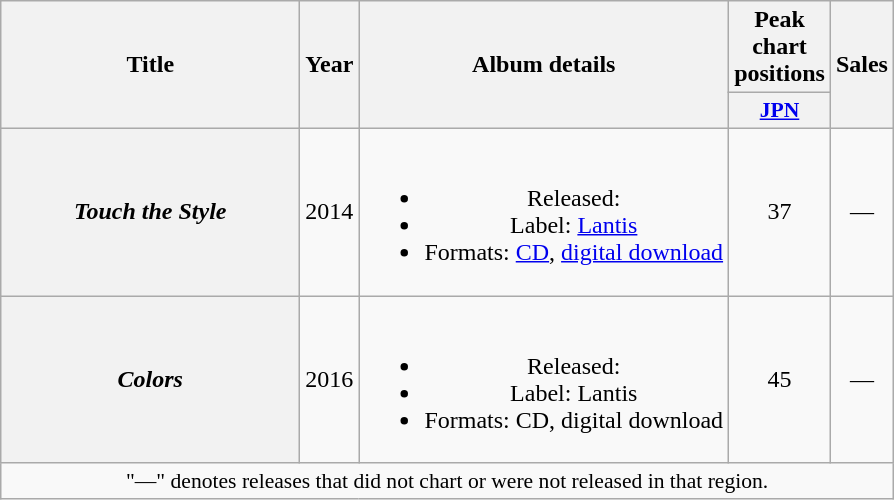<table class="wikitable plainrowheaders" style="text-align:center;">
<tr>
<th scope="col" rowspan="2" style="width:12em;">Title</th>
<th scope="col" rowspan="2">Year</th>
<th scope="col" rowspan="2">Album details</th>
<th scope="col" colspan="1">Peak chart positions</th>
<th scope="col" rowspan="2">Sales</th>
</tr>
<tr>
<th scope="col" style="width:3em;font-size:90%;"><a href='#'>JPN</a><br></th>
</tr>
<tr>
<th scope="row"><em>Touch the Style</em></th>
<td>2014</td>
<td><br><ul><li>Released: </li><li>Label: <a href='#'>Lantis</a></li><li>Formats: <a href='#'>CD</a>, <a href='#'>digital download</a></li></ul></td>
<td>37</td>
<td>—</td>
</tr>
<tr>
<th scope="row"><em>Colors</em></th>
<td>2016</td>
<td><br><ul><li>Released: </li><li>Label: Lantis</li><li>Formats: CD, digital download</li></ul></td>
<td>45</td>
<td>—</td>
</tr>
<tr>
<td colspan="5" style="font-size:90%;">"—" denotes releases that did not chart or were not released in that region.</td>
</tr>
</table>
